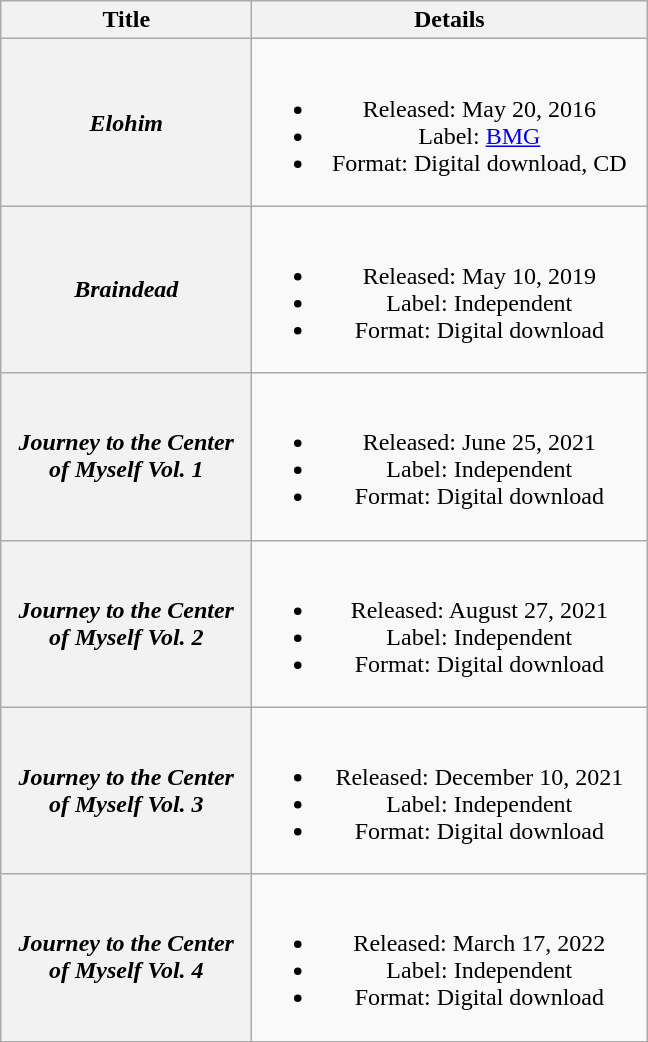<table class="wikitable plainrowheaders" style="text-align:center;">
<tr>
<th scope="col" style="width:10em;">Title</th>
<th scope="col" style="width:16em;">Details</th>
</tr>
<tr>
<th scope="row"><em>Elohim</em></th>
<td><br><ul><li>Released: May 20, 2016</li><li>Label: <a href='#'>BMG</a></li><li>Format: Digital download, CD</li></ul></td>
</tr>
<tr>
<th scope="row"><em>Braindead</em></th>
<td><br><ul><li>Released: May 10, 2019</li><li>Label: Independent</li><li>Format: Digital download</li></ul></td>
</tr>
<tr>
<th scope="row"><em>Journey to the Center of Myself Vol. 1</em></th>
<td><br><ul><li>Released: June 25, 2021</li><li>Label: Independent</li><li>Format: Digital download</li></ul></td>
</tr>
<tr>
<th scope="row"><em>Journey to the Center of Myself Vol. 2</em></th>
<td><br><ul><li>Released: August 27, 2021</li><li>Label: Independent</li><li>Format: Digital download</li></ul></td>
</tr>
<tr>
<th scope="row"><em>Journey to the Center of Myself Vol. 3</em></th>
<td><br><ul><li>Released: December 10, 2021</li><li>Label: Independent</li><li>Format: Digital download</li></ul></td>
</tr>
<tr>
<th scope="row"><em>Journey to the Center of Myself Vol. 4</em></th>
<td><br><ul><li>Released: March 17, 2022</li><li>Label: Independent</li><li>Format: Digital download</li></ul></td>
</tr>
</table>
